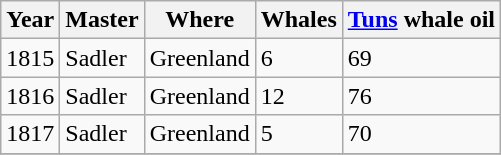<table class="sortable wikitable">
<tr>
<th>Year</th>
<th>Master</th>
<th>Where</th>
<th>Whales</th>
<th><a href='#'>Tuns</a> whale oil</th>
</tr>
<tr>
<td>1815</td>
<td>Sadler</td>
<td>Greenland</td>
<td>6</td>
<td>69</td>
</tr>
<tr>
<td>1816</td>
<td>Sadler</td>
<td>Greenland</td>
<td>12</td>
<td>76</td>
</tr>
<tr>
<td>1817</td>
<td>Sadler</td>
<td>Greenland</td>
<td>5</td>
<td>70</td>
</tr>
<tr>
</tr>
</table>
